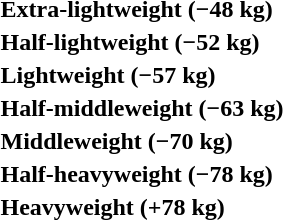<table>
<tr>
<th rowspan=2 style="text-align:left;">Extra-lightweight (−48 kg)</th>
<td rowspan=2></td>
<td rowspan=2></td>
<td></td>
</tr>
<tr>
<td></td>
</tr>
<tr>
<th rowspan=2 style="text-align:left;">Half-lightweight (−52 kg)</th>
<td rowspan=2></td>
<td rowspan=2></td>
<td></td>
</tr>
<tr>
<td></td>
</tr>
<tr>
<th rowspan=2 style="text-align:left;">Lightweight (−57 kg)</th>
<td rowspan=2></td>
<td rowspan=2></td>
<td></td>
</tr>
<tr>
<td></td>
</tr>
<tr>
<th rowspan=2 style="text-align:left;">Half-middleweight (−63 kg)</th>
<td rowspan=2></td>
<td rowspan=2></td>
<td></td>
</tr>
<tr>
<td></td>
</tr>
<tr>
<th rowspan=2 style="text-align:left;">Middleweight (−70 kg)</th>
<td rowspan=2></td>
<td rowspan=2></td>
<td></td>
</tr>
<tr>
<td></td>
</tr>
<tr>
<th rowspan=2 style="text-align:left;">Half-heavyweight (−78 kg)</th>
<td rowspan=2></td>
<td rowspan=2></td>
<td></td>
</tr>
<tr>
<td></td>
</tr>
<tr>
<th rowspan=2 style="text-align:left;">Heavyweight (+78 kg)</th>
<td rowspan=2></td>
<td rowspan=2></td>
<td></td>
</tr>
<tr>
<td></td>
</tr>
</table>
